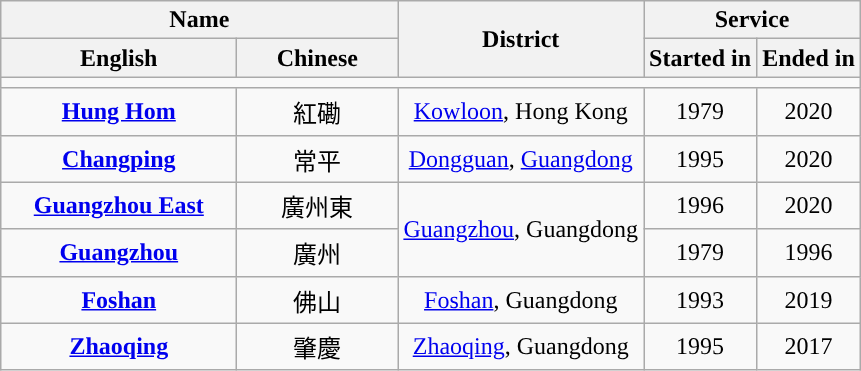<table class="wikitable" style="text-align: center;">
<tr>
<th colspan="2">Name</th>
<th rowspan="2">District</th>
<th colspan="2">Service</th>
</tr>
<tr>
<th width="150px">English</th>
<th width="100px">Chinese</th>
<th>Started in</th>
<th>Ended in</th>
</tr>
<tr>
<td colspan="5"></td>
</tr>
<tr>
<td><strong><a href='#'>Hung Hom</a></strong></td>
<td>紅磡</td>
<td><a href='#'>Kowloon</a>, Hong Kong</td>
<td>1979</td>
<td>2020</td>
</tr>
<tr>
<td><strong><a href='#'>Changping</a></strong></td>
<td>常平</td>
<td><a href='#'>Dongguan</a>, <a href='#'>Guangdong</a></td>
<td>1995</td>
<td>2020</td>
</tr>
<tr>
<td><strong><a href='#'>Guangzhou East</a></strong></td>
<td>廣州東</td>
<td rowspan=2><a href='#'>Guangzhou</a>, Guangdong</td>
<td>1996</td>
<td>2020</td>
</tr>
<tr>
<td><strong><a href='#'>Guangzhou</a></strong></td>
<td>廣州</td>
<td>1979</td>
<td>1996</td>
</tr>
<tr>
<td><strong><a href='#'>Foshan</a></strong></td>
<td>佛山</td>
<td><a href='#'>Foshan</a>, Guangdong</td>
<td>1993</td>
<td>2019</td>
</tr>
<tr>
<td><strong><a href='#'>Zhaoqing</a></strong></td>
<td>肇慶</td>
<td><a href='#'>Zhaoqing</a>, Guangdong</td>
<td>1995</td>
<td>2017</td>
</tr>
</table>
